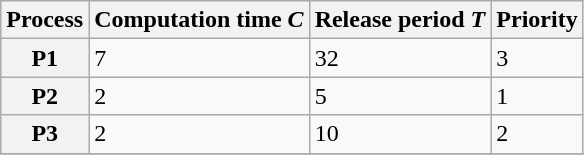<table class="wikitable">
<tr>
<th>Process</th>
<th>Computation time <em>C</em></th>
<th>Release period <em>T</em></th>
<th>Priority</th>
</tr>
<tr>
<th>P1</th>
<td>7</td>
<td>32</td>
<td>3</td>
</tr>
<tr>
<th>P2</th>
<td>2</td>
<td>5</td>
<td>1</td>
</tr>
<tr>
<th>P3</th>
<td>2</td>
<td>10</td>
<td>2</td>
</tr>
<tr>
</tr>
</table>
